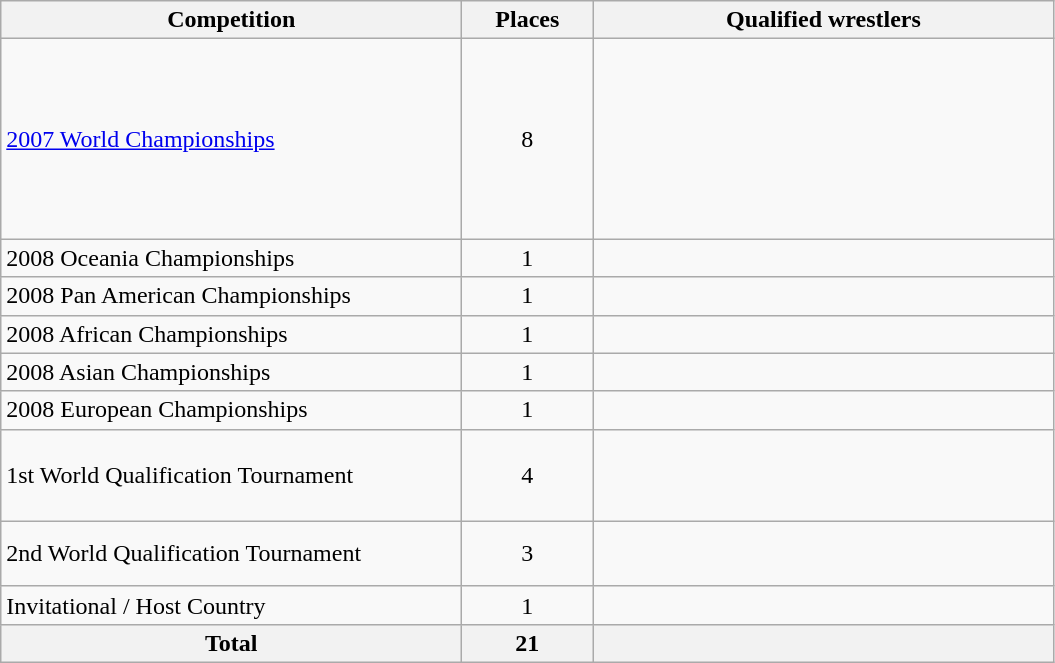<table class = "wikitable">
<tr>
<th width=300>Competition</th>
<th width=80>Places</th>
<th width=300>Qualified wrestlers</th>
</tr>
<tr>
<td><a href='#'>2007 World Championships</a></td>
<td align="center">8</td>
<td><br><br><br><br><br><br><br></td>
</tr>
<tr>
<td>2008 Oceania Championships</td>
<td align="center">1</td>
<td></td>
</tr>
<tr>
<td>2008 Pan American Championships</td>
<td align="center">1</td>
<td></td>
</tr>
<tr>
<td>2008 African Championships</td>
<td align="center">1</td>
<td></td>
</tr>
<tr>
<td>2008 Asian Championships</td>
<td align="center">1</td>
<td></td>
</tr>
<tr>
<td>2008 European Championships</td>
<td align="center">1</td>
<td></td>
</tr>
<tr>
<td>1st World Qualification Tournament</td>
<td align="center">4</td>
<td><br><br><br></td>
</tr>
<tr>
<td>2nd World Qualification Tournament</td>
<td align="center">3</td>
<td><br><br></td>
</tr>
<tr>
<td>Invitational / Host Country</td>
<td align="center">1</td>
<td></td>
</tr>
<tr>
<th>Total</th>
<th>21</th>
<th></th>
</tr>
</table>
